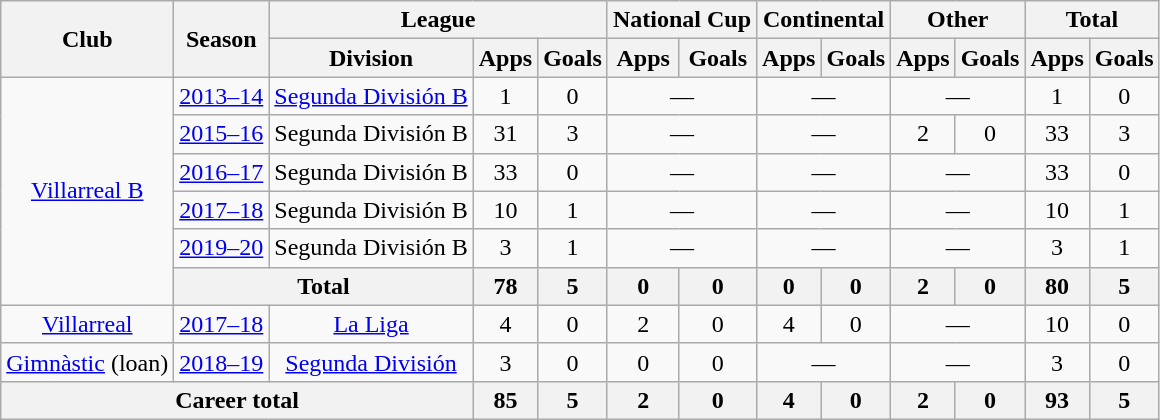<table class="wikitable" style="text-align:center">
<tr>
<th rowspan="2">Club</th>
<th rowspan="2">Season</th>
<th colspan="3">League</th>
<th colspan="2">National Cup</th>
<th colspan="2">Continental</th>
<th colspan="2">Other</th>
<th colspan="2">Total</th>
</tr>
<tr>
<th>Division</th>
<th>Apps</th>
<th>Goals</th>
<th>Apps</th>
<th>Goals</th>
<th>Apps</th>
<th>Goals</th>
<th>Apps</th>
<th>Goals</th>
<th>Apps</th>
<th>Goals</th>
</tr>
<tr>
<td rowspan="6"><a href='#'>Villarreal B</a></td>
<td><a href='#'>2013–14</a></td>
<td><a href='#'>Segunda División B</a></td>
<td>1</td>
<td>0</td>
<td colspan="2">—</td>
<td colspan="2">—</td>
<td colspan="2">—</td>
<td>1</td>
<td>0</td>
</tr>
<tr>
<td><a href='#'>2015–16</a></td>
<td>Segunda División B</td>
<td>31</td>
<td>3</td>
<td colspan="2">—</td>
<td colspan="2">—</td>
<td>2</td>
<td>0</td>
<td>33</td>
<td>3</td>
</tr>
<tr>
<td><a href='#'>2016–17</a></td>
<td>Segunda División B</td>
<td>33</td>
<td>0</td>
<td colspan="2">—</td>
<td colspan="2">—</td>
<td colspan="2">—</td>
<td>33</td>
<td>0</td>
</tr>
<tr>
<td><a href='#'>2017–18</a></td>
<td>Segunda División B</td>
<td>10</td>
<td>1</td>
<td colspan="2">—</td>
<td colspan="2">—</td>
<td colspan="2">—</td>
<td>10</td>
<td>1</td>
</tr>
<tr>
<td><a href='#'>2019–20</a></td>
<td>Segunda División B</td>
<td>3</td>
<td>1</td>
<td colspan="2">—</td>
<td colspan="2">—</td>
<td colspan="2">—</td>
<td>3</td>
<td>1</td>
</tr>
<tr>
<th colspan="2">Total</th>
<th>78</th>
<th>5</th>
<th>0</th>
<th>0</th>
<th>0</th>
<th>0</th>
<th>2</th>
<th>0</th>
<th>80</th>
<th>5</th>
</tr>
<tr>
<td><a href='#'>Villarreal</a></td>
<td><a href='#'>2017–18</a></td>
<td><a href='#'>La Liga</a></td>
<td>4</td>
<td>0</td>
<td>2</td>
<td>0</td>
<td>4</td>
<td>0</td>
<td colspan="2">—</td>
<td>10</td>
<td>0</td>
</tr>
<tr>
<td><a href='#'>Gimnàstic</a> (loan)</td>
<td><a href='#'>2018–19</a></td>
<td><a href='#'>Segunda División</a></td>
<td>3</td>
<td>0</td>
<td>0</td>
<td>0</td>
<td colspan="2">—</td>
<td colspan="2">—</td>
<td>3</td>
<td>0</td>
</tr>
<tr>
<th colspan="3">Career total</th>
<th>85</th>
<th>5</th>
<th>2</th>
<th>0</th>
<th>4</th>
<th>0</th>
<th>2</th>
<th>0</th>
<th>93</th>
<th>5</th>
</tr>
</table>
